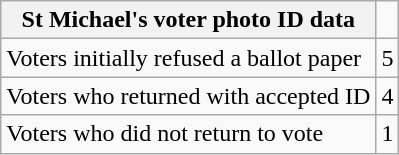<table class="wikitable">
<tr>
<th>St Michael's voter photo ID data</th>
</tr>
<tr>
<td style="text-align:left">Voters initially refused a ballot paper</td>
<td style="text-align:center">5</td>
</tr>
<tr>
<td style="text-align:left">Voters who returned with accepted ID</td>
<td style="text-align:center">4</td>
</tr>
<tr>
<td style="text-align:left">Voters who did not return to vote</td>
<td style="text-align:center">1</td>
</tr>
</table>
